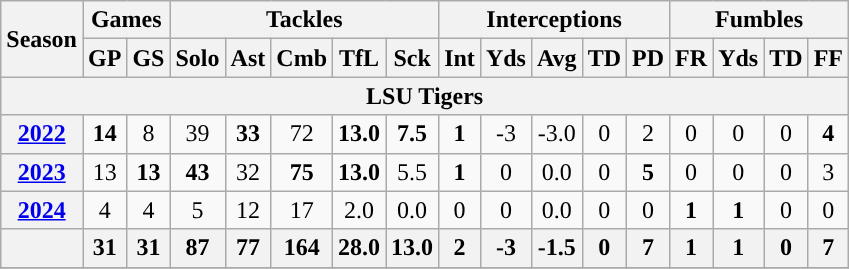<table class="wikitable" style="text-align:center;">
<tr>
<th rowspan="2">Season</th>
<th colspan="2">Games</th>
<th colspan="5">Tackles</th>
<th colspan="5">Interceptions</th>
<th colspan="4">Fumbles</th>
</tr>
<tr>
<th>GP</th>
<th>GS</th>
<th>Solo</th>
<th>Ast</th>
<th>Cmb</th>
<th>TfL</th>
<th>Sck</th>
<th>Int</th>
<th>Yds</th>
<th>Avg</th>
<th>TD</th>
<th>PD</th>
<th>FR</th>
<th>Yds</th>
<th>TD</th>
<th>FF</th>
</tr>
<tr>
<th colspan="17">LSU Tigers</th>
</tr>
<tr>
<th><a href='#'>2022</a></th>
<td><strong>14</strong></td>
<td>8</td>
<td>39</td>
<td><strong>33</strong></td>
<td>72</td>
<td><strong>13.0</strong></td>
<td><strong>7.5</strong></td>
<td><strong>1</strong></td>
<td>-3</td>
<td>-3.0</td>
<td>0</td>
<td>2</td>
<td>0</td>
<td>0</td>
<td>0</td>
<td><strong>4</strong></td>
</tr>
<tr>
<th><a href='#'>2023</a></th>
<td>13</td>
<td><strong>13</strong></td>
<td><strong>43</strong></td>
<td>32</td>
<td><strong>75</strong></td>
<td><strong>13.0</strong></td>
<td>5.5</td>
<td><strong>1 </strong></td>
<td>0</td>
<td>0.0</td>
<td>0</td>
<td><strong>5</strong></td>
<td>0</td>
<td>0</td>
<td>0</td>
<td>3</td>
</tr>
<tr>
<th><a href='#'>2024</a></th>
<td>4</td>
<td>4</td>
<td>5</td>
<td>12</td>
<td>17</td>
<td>2.0</td>
<td>0.0</td>
<td>0</td>
<td>0</td>
<td>0.0</td>
<td>0</td>
<td>0</td>
<td><strong>1</strong></td>
<td><strong>1</strong></td>
<td>0</td>
<td>0</td>
</tr>
<tr>
<th></th>
<th>31</th>
<th>31</th>
<th>87</th>
<th>77</th>
<th>164</th>
<th>28.0</th>
<th>13.0</th>
<th>2</th>
<th>-3</th>
<th>-1.5</th>
<th>0</th>
<th>7</th>
<th>1</th>
<th>1</th>
<th>0</th>
<th>7</th>
</tr>
<tr>
</tr>
</table>
